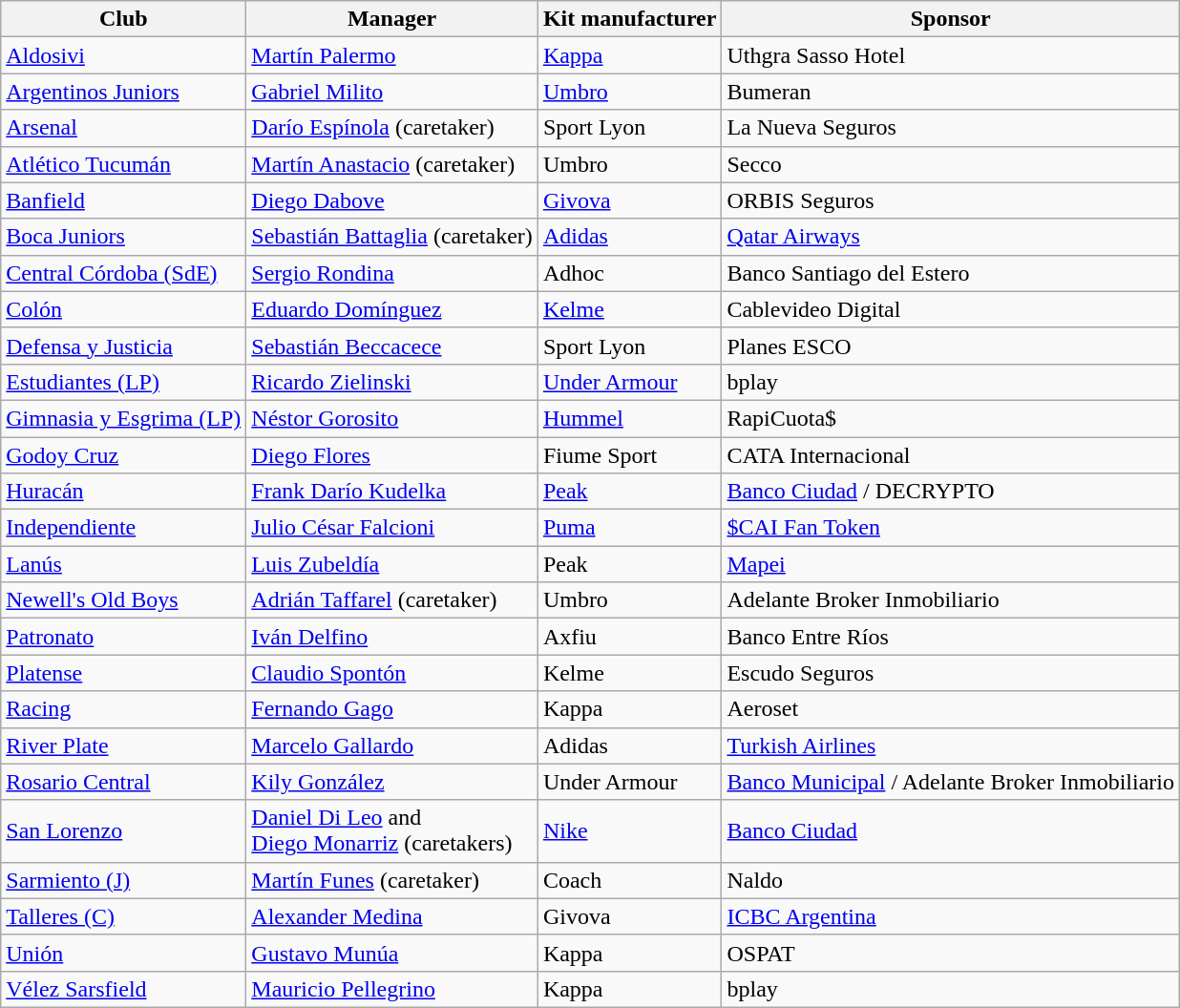<table class="wikitable sortable">
<tr>
<th>Club</th>
<th>Manager</th>
<th>Kit manufacturer</th>
<th>Sponsor</th>
</tr>
<tr>
<td><a href='#'>Aldosivi</a></td>
<td> <a href='#'>Martín Palermo</a></td>
<td><a href='#'>Kappa</a></td>
<td>Uthgra Sasso Hotel</td>
</tr>
<tr>
<td><a href='#'>Argentinos Juniors</a></td>
<td> <a href='#'>Gabriel Milito</a></td>
<td><a href='#'>Umbro</a></td>
<td>Bumeran</td>
</tr>
<tr>
<td><a href='#'>Arsenal</a></td>
<td> <a href='#'>Darío Espínola</a> (caretaker)</td>
<td>Sport Lyon</td>
<td>La Nueva Seguros</td>
</tr>
<tr>
<td><a href='#'>Atlético Tucumán</a></td>
<td> <a href='#'>Martín Anastacio</a> (caretaker)</td>
<td>Umbro</td>
<td>Secco</td>
</tr>
<tr>
<td><a href='#'>Banfield</a></td>
<td> <a href='#'>Diego Dabove</a></td>
<td><a href='#'>Givova</a></td>
<td>ORBIS Seguros</td>
</tr>
<tr>
<td><a href='#'>Boca Juniors</a></td>
<td> <a href='#'>Sebastián Battaglia</a> (caretaker)</td>
<td><a href='#'>Adidas</a></td>
<td><a href='#'>Qatar Airways</a></td>
</tr>
<tr>
<td><a href='#'>Central Córdoba (SdE)</a></td>
<td> <a href='#'>Sergio Rondina</a></td>
<td>Adhoc</td>
<td>Banco Santiago del Estero</td>
</tr>
<tr>
<td><a href='#'>Colón</a></td>
<td> <a href='#'>Eduardo Domínguez</a></td>
<td><a href='#'>Kelme</a></td>
<td>Cablevideo Digital</td>
</tr>
<tr>
<td><a href='#'>Defensa y Justicia</a></td>
<td> <a href='#'>Sebastián Beccacece</a></td>
<td>Sport Lyon</td>
<td>Planes ESCO</td>
</tr>
<tr>
<td><a href='#'>Estudiantes (LP)</a></td>
<td> <a href='#'>Ricardo Zielinski</a></td>
<td><a href='#'>Under Armour</a></td>
<td>bplay</td>
</tr>
<tr>
<td><a href='#'>Gimnasia y Esgrima (LP)</a></td>
<td> <a href='#'>Néstor Gorosito</a></td>
<td><a href='#'>Hummel</a></td>
<td>RapiCuota$</td>
</tr>
<tr>
<td><a href='#'>Godoy Cruz</a></td>
<td> <a href='#'>Diego Flores</a></td>
<td>Fiume Sport</td>
<td>CATA Internacional</td>
</tr>
<tr>
<td><a href='#'>Huracán</a></td>
<td> <a href='#'>Frank Darío Kudelka</a></td>
<td><a href='#'>Peak</a></td>
<td><a href='#'>Banco Ciudad</a> / DECRYPTO</td>
</tr>
<tr>
<td><a href='#'>Independiente</a></td>
<td> <a href='#'>Julio César Falcioni</a></td>
<td><a href='#'>Puma</a></td>
<td><a href='#'>$CAI Fan Token</a></td>
</tr>
<tr>
<td><a href='#'>Lanús</a></td>
<td> <a href='#'>Luis Zubeldía</a></td>
<td>Peak</td>
<td><a href='#'>Mapei</a></td>
</tr>
<tr>
<td><a href='#'>Newell's Old Boys</a></td>
<td> <a href='#'>Adrián Taffarel</a> (caretaker)</td>
<td>Umbro</td>
<td>Adelante Broker Inmobiliario</td>
</tr>
<tr>
<td><a href='#'>Patronato</a></td>
<td> <a href='#'>Iván Delfino</a></td>
<td>Axfiu</td>
<td>Banco Entre Ríos</td>
</tr>
<tr>
<td><a href='#'>Platense</a></td>
<td> <a href='#'>Claudio Spontón</a></td>
<td>Kelme</td>
<td>Escudo Seguros</td>
</tr>
<tr>
<td><a href='#'>Racing</a></td>
<td> <a href='#'>Fernando Gago</a></td>
<td>Kappa</td>
<td>Aeroset</td>
</tr>
<tr>
<td><a href='#'>River Plate</a></td>
<td> <a href='#'>Marcelo Gallardo</a></td>
<td>Adidas</td>
<td><a href='#'>Turkish Airlines</a></td>
</tr>
<tr>
<td><a href='#'>Rosario Central</a></td>
<td> <a href='#'>Kily González</a></td>
<td>Under Armour</td>
<td><a href='#'>Banco Municipal</a> / Adelante Broker Inmobiliario</td>
</tr>
<tr>
<td><a href='#'>San Lorenzo</a></td>
<td> <a href='#'>Daniel Di Leo</a> and<br> <a href='#'>Diego Monarriz</a> (caretakers)</td>
<td><a href='#'>Nike</a></td>
<td><a href='#'>Banco Ciudad</a></td>
</tr>
<tr>
<td><a href='#'>Sarmiento (J)</a></td>
<td> <a href='#'>Martín Funes</a> (caretaker)</td>
<td>Coach</td>
<td>Naldo</td>
</tr>
<tr>
<td><a href='#'>Talleres (C)</a></td>
<td> <a href='#'>Alexander Medina</a></td>
<td>Givova</td>
<td><a href='#'>ICBC Argentina</a></td>
</tr>
<tr>
<td><a href='#'>Unión</a></td>
<td> <a href='#'>Gustavo Munúa</a></td>
<td>Kappa</td>
<td>OSPAT</td>
</tr>
<tr>
<td><a href='#'>Vélez Sarsfield</a></td>
<td> <a href='#'>Mauricio Pellegrino</a></td>
<td>Kappa</td>
<td>bplay</td>
</tr>
</table>
